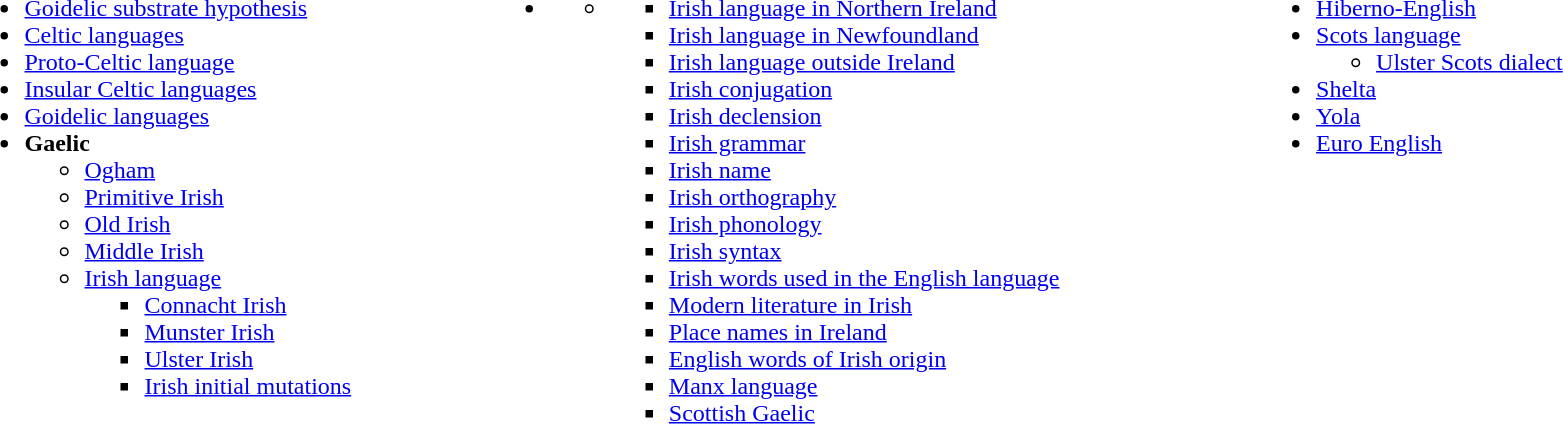<table width="90%">
<tr valign=top>
<td style= width="30%"><br><ul><li><a href='#'>Goidelic substrate hypothesis</a></li><li><a href='#'>Celtic languages</a></li><li><a href='#'>Proto-Celtic language</a></li><li><a href='#'>Insular Celtic languages</a></li><li><a href='#'>Goidelic languages</a></li><li><strong>Gaelic</strong><ul><li><a href='#'>Ogham</a></li><li><a href='#'>Primitive Irish</a></li><li><a href='#'>Old Irish</a></li><li><a href='#'>Middle Irish</a></li><li><a href='#'>Irish language</a><ul><li><a href='#'>Connacht Irish</a></li><li><a href='#'>Munster Irish</a></li><li><a href='#'>Ulster Irish</a></li><li><a href='#'>Irish initial mutations</a></li></ul></li></ul></li></ul></td>
<td></td>
<td style= width="30%"><br><ul><li><ul><li><ul><li><a href='#'>Irish language in Northern Ireland</a></li><li><a href='#'>Irish language in Newfoundland</a></li><li><a href='#'>Irish language outside Ireland</a></li><li><a href='#'>Irish conjugation</a></li><li><a href='#'>Irish declension</a></li><li><a href='#'>Irish grammar</a></li><li><a href='#'>Irish name</a></li><li><a href='#'>Irish orthography</a></li><li><a href='#'>Irish phonology</a></li><li><a href='#'>Irish syntax</a></li><li><a href='#'>Irish words used in the English language</a></li><li><a href='#'>Modern literature in Irish</a></li><li><a href='#'>Place names in Ireland</a></li><li><a href='#'>English words of Irish origin</a></li><li><a href='#'>Manx language</a></li><li><a href='#'>Scottish Gaelic</a></li></ul></li></ul></li></ul></td>
<td></td>
<td style= width="30%"><br><ul><li><a href='#'>Hiberno-English</a></li><li><a href='#'>Scots language</a><ul><li><a href='#'>Ulster Scots dialect</a></li></ul></li><li><a href='#'>Shelta</a></li><li><a href='#'>Yola</a></li><li><a href='#'>Euro English</a></li></ul></td>
</tr>
</table>
